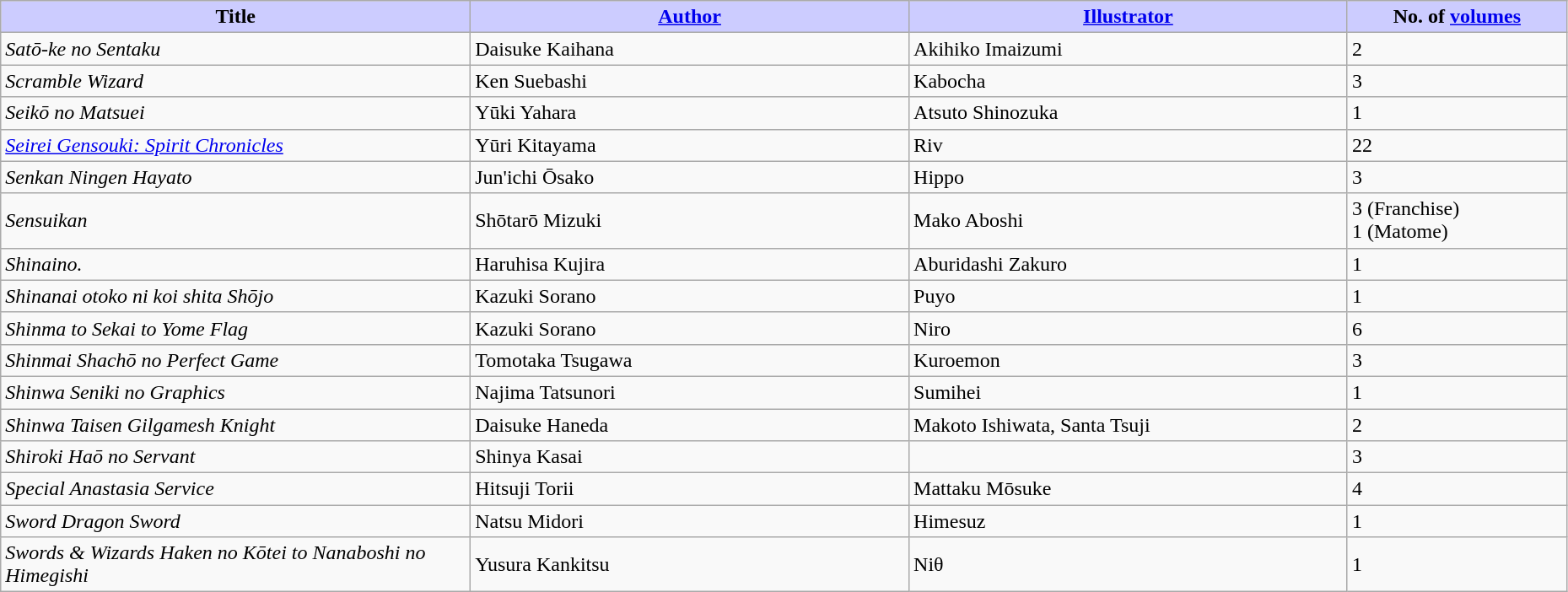<table class="wikitable" style="width: 98%;">
<tr>
<th width=30% style="background:#ccf;">Title</th>
<th width=28% style="background:#ccf;"><a href='#'>Author</a></th>
<th width=28% style="background:#ccf;"><a href='#'>Illustrator</a></th>
<th width=14% style="background:#ccf;">No. of <a href='#'>volumes</a></th>
</tr>
<tr>
<td><em>Satō-ke no Sentaku</em></td>
<td>Daisuke Kaihana</td>
<td>Akihiko Imaizumi</td>
<td>2</td>
</tr>
<tr>
<td><em>Scramble Wizard</em></td>
<td>Ken Suebashi</td>
<td>Kabocha</td>
<td>3</td>
</tr>
<tr>
<td><em>Seikō no Matsuei</em></td>
<td>Yūki Yahara</td>
<td>Atsuto Shinozuka</td>
<td>1</td>
</tr>
<tr>
<td><em><a href='#'>Seirei Gensouki: Spirit Chronicles</a></em></td>
<td>Yūri Kitayama</td>
<td>Riv</td>
<td>22</td>
</tr>
<tr>
<td><em>Senkan Ningen Hayato</em></td>
<td>Jun'ichi Ōsako</td>
<td>Hippo</td>
<td>3</td>
</tr>
<tr>
<td><em>Sensuikan</em></td>
<td>Shōtarō Mizuki</td>
<td>Mako Aboshi</td>
<td>3 (Franchise)<br>1 (Matome)</td>
</tr>
<tr>
<td><em>Shinaino.</em></td>
<td>Haruhisa Kujira</td>
<td>Aburidashi Zakuro</td>
<td>1</td>
</tr>
<tr>
<td><em>Shinanai otoko ni koi shita Shōjo</em></td>
<td>Kazuki Sorano</td>
<td>Puyo</td>
<td>1</td>
</tr>
<tr>
<td><em>Shinma to Sekai to Yome Flag</em></td>
<td>Kazuki Sorano</td>
<td>Niro</td>
<td>6</td>
</tr>
<tr>
<td><em>Shinmai Shachō no Perfect Game</em></td>
<td>Tomotaka Tsugawa</td>
<td>Kuroemon</td>
<td>3</td>
</tr>
<tr>
<td><em>Shinwa Seniki no Graphics</em></td>
<td>Najima Tatsunori</td>
<td>Sumihei</td>
<td>1</td>
</tr>
<tr>
<td><em>Shinwa Taisen Gilgamesh Knight</em></td>
<td>Daisuke Haneda</td>
<td>Makoto Ishiwata, Santa Tsuji</td>
<td>2</td>
</tr>
<tr>
<td><em>Shiroki Haō no Servant</em></td>
<td>Shinya Kasai</td>
<td></td>
<td>3</td>
</tr>
<tr>
<td><em>Special Anastasia Service</em></td>
<td>Hitsuji Torii</td>
<td>Mattaku Mōsuke</td>
<td>4</td>
</tr>
<tr>
<td><em>Sword Dragon Sword</em></td>
<td>Natsu Midori</td>
<td>Himesuz</td>
<td>1</td>
</tr>
<tr>
<td><em>Swords & Wizards Haken no Kōtei to Nanaboshi no Himegishi</em></td>
<td>Yusura Kankitsu</td>
<td>Niθ</td>
<td>1</td>
</tr>
</table>
